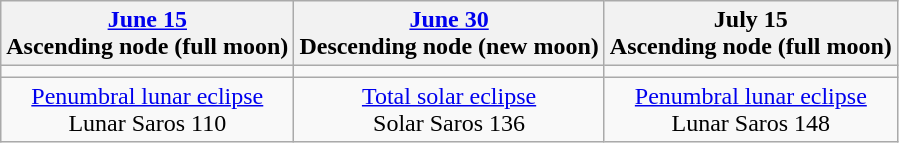<table class="wikitable">
<tr>
<th><a href='#'>June 15</a><br>Ascending node (full moon)<br></th>
<th><a href='#'>June 30</a><br>Descending node (new moon)<br></th>
<th>July 15<br>Ascending node (full moon)<br></th>
</tr>
<tr>
<td></td>
<td></td>
<td></td>
</tr>
<tr align=center>
<td><a href='#'>Penumbral lunar eclipse</a><br>Lunar Saros 110</td>
<td><a href='#'>Total solar eclipse</a><br>Solar Saros 136</td>
<td><a href='#'>Penumbral lunar eclipse</a><br>Lunar Saros 148</td>
</tr>
</table>
